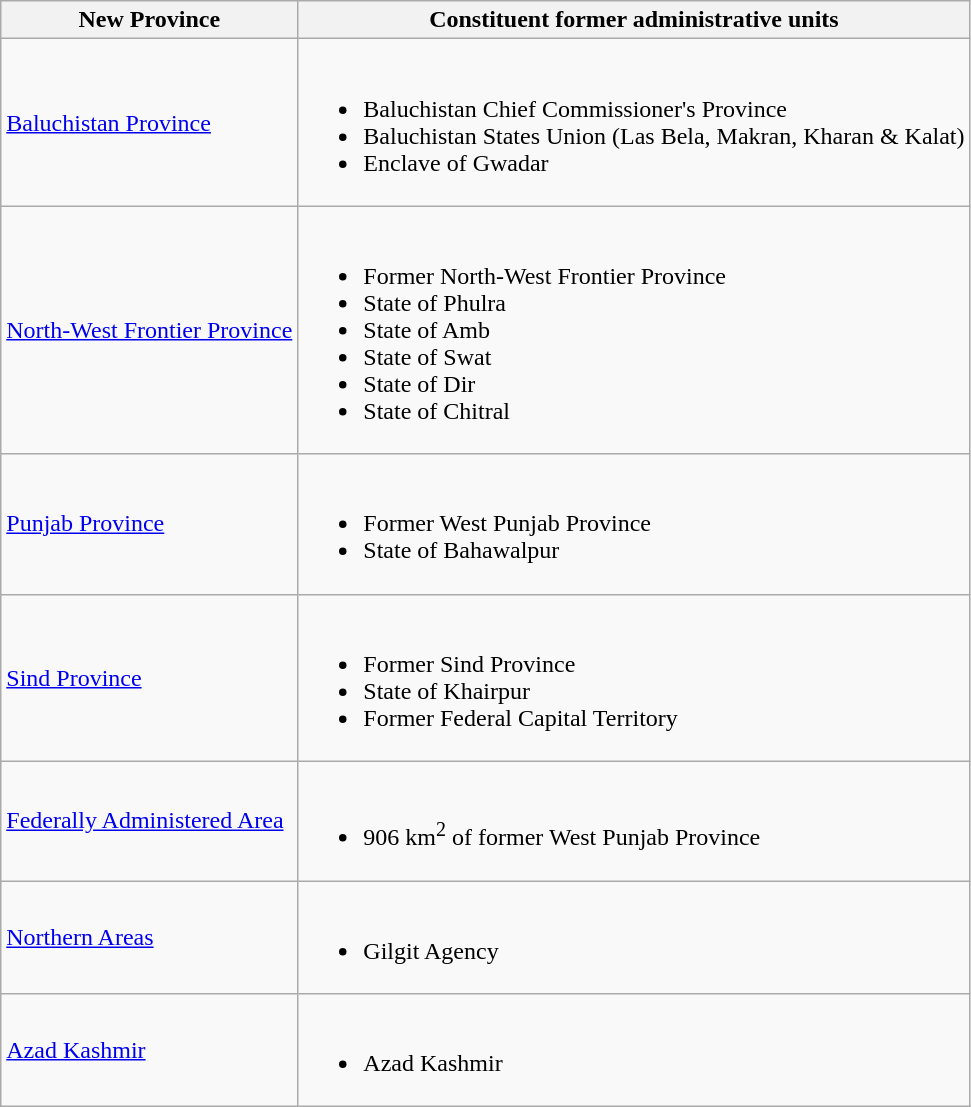<table class="wikitable">
<tr>
<th>New Province</th>
<th>Constituent former administrative units</th>
</tr>
<tr>
<td><a href='#'>Baluchistan Province</a></td>
<td><br><ul><li>Baluchistan Chief Commissioner's Province</li><li>Baluchistan States Union (Las Bela, Makran, Kharan & Kalat)</li><li>Enclave of Gwadar</li></ul></td>
</tr>
<tr>
<td><a href='#'>North-West Frontier Province</a></td>
<td><br><ul><li>Former North-West Frontier Province</li><li>State of Phulra</li><li>State of Amb</li><li>State of Swat</li><li>State of Dir</li><li>State of Chitral</li></ul></td>
</tr>
<tr>
<td><a href='#'>Punjab Province</a></td>
<td><br><ul><li>Former West Punjab Province</li><li>State of Bahawalpur</li></ul></td>
</tr>
<tr>
<td><a href='#'>Sind Province</a></td>
<td><br><ul><li>Former Sind Province</li><li>State of Khairpur</li><li>Former Federal Capital Territory</li></ul></td>
</tr>
<tr>
<td><a href='#'>Federally Administered Area</a></td>
<td><br><ul><li>906 km<sup>2</sup> of former West Punjab Province</li></ul></td>
</tr>
<tr>
<td><a href='#'>Northern Areas</a></td>
<td><br><ul><li>Gilgit Agency</li></ul></td>
</tr>
<tr>
<td><a href='#'>Azad Kashmir</a></td>
<td><br><ul><li>Azad Kashmir</li></ul></td>
</tr>
</table>
